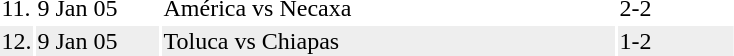<table>
<tr>
<td width="20">11.</td>
<td width="80">9 Jan 05</td>
<td width="300">América vs Necaxa</td>
<td width="75">2-2</td>
</tr>
<tr bgcolor=#eeeeee>
<td>12.</td>
<td>9 Jan 05</td>
<td>Toluca vs Chiapas</td>
<td>1-2</td>
</tr>
</table>
